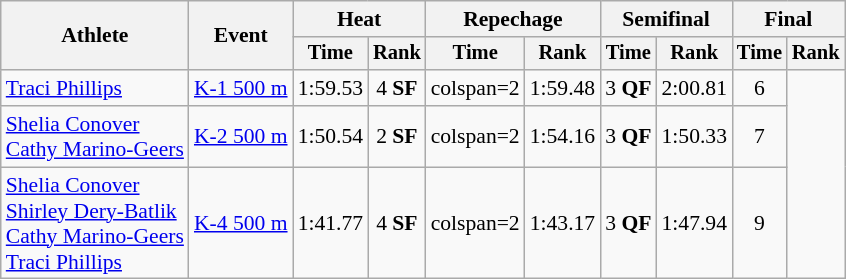<table class=wikitable style=font-size:90%;text-align:center>
<tr>
<th rowspan=2>Athlete</th>
<th rowspan=2>Event</th>
<th colspan=2>Heat</th>
<th colspan=2>Repechage</th>
<th colspan=2>Semifinal</th>
<th colspan=2>Final</th>
</tr>
<tr style=font-size:95%>
<th>Time</th>
<th>Rank</th>
<th>Time</th>
<th>Rank</th>
<th>Time</th>
<th>Rank</th>
<th>Time</th>
<th>Rank</th>
</tr>
<tr>
<td align=left><a href='#'>Traci Phillips</a></td>
<td align=left><a href='#'>K-1 500 m</a></td>
<td>1:59.53</td>
<td>4 <strong>SF</strong></td>
<td>colspan=2 </td>
<td>1:59.48</td>
<td>3 <strong>QF</strong></td>
<td>2:00.81</td>
<td>6</td>
</tr>
<tr>
<td align=left><a href='#'>Shelia Conover</a><br><a href='#'>Cathy Marino-Geers</a></td>
<td align=left><a href='#'>K-2 500 m</a></td>
<td>1:50.54</td>
<td>2 <strong>SF</strong></td>
<td>colspan=2 </td>
<td>1:54.16</td>
<td>3 <strong>QF</strong></td>
<td>1:50.33</td>
<td>7</td>
</tr>
<tr>
<td align=left><a href='#'>Shelia Conover</a><br><a href='#'>Shirley Dery-Batlik</a><br><a href='#'>Cathy Marino-Geers</a><br><a href='#'>Traci Phillips</a></td>
<td align=left><a href='#'>K-4 500 m</a></td>
<td>1:41.77</td>
<td>4 <strong>SF</strong></td>
<td>colspan=2 </td>
<td>1:43.17</td>
<td>3 <strong>QF</strong></td>
<td>1:47.94</td>
<td>9</td>
</tr>
</table>
